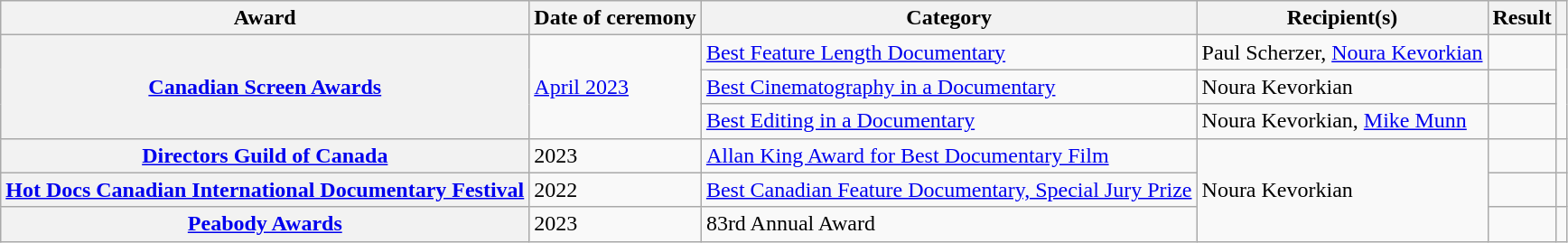<table class="wikitable plainrowheaders sortable">
<tr>
<th scope="col">Award</th>
<th scope="col">Date of ceremony</th>
<th scope="col">Category</th>
<th scope="col">Recipient(s)</th>
<th scope="col">Result</th>
<th scope="col" class="unsortable"></th>
</tr>
<tr>
<th scope="row" rowspan=3><a href='#'>Canadian Screen Awards</a></th>
<td rowspan=3><a href='#'>April 2023</a></td>
<td><a href='#'>Best Feature Length Documentary</a></td>
<td>Paul Scherzer, <a href='#'>Noura Kevorkian</a></td>
<td></td>
<td rowspan=3></td>
</tr>
<tr>
<td><a href='#'>Best Cinematography in a Documentary</a></td>
<td>Noura Kevorkian</td>
<td></td>
</tr>
<tr>
<td><a href='#'>Best Editing in a Documentary</a></td>
<td>Noura Kevorkian, <a href='#'>Mike Munn</a></td>
<td></td>
</tr>
<tr>
<th scope="row"><a href='#'>Directors Guild of Canada</a></th>
<td>2023</td>
<td><a href='#'>Allan King Award for Best Documentary Film</a></td>
<td rowspan=3>Noura Kevorkian</td>
<td></td>
<td></td>
</tr>
<tr>
<th scope="row"><a href='#'>Hot Docs Canadian International Documentary Festival</a></th>
<td>2022</td>
<td><a href='#'>Best Canadian Feature Documentary, Special Jury Prize</a></td>
<td></td>
<td></td>
</tr>
<tr>
<th scope="row"><a href='#'>Peabody Awards</a></th>
<td>2023</td>
<td>83rd Annual Award</td>
<td></td>
<td></td>
</tr>
</table>
